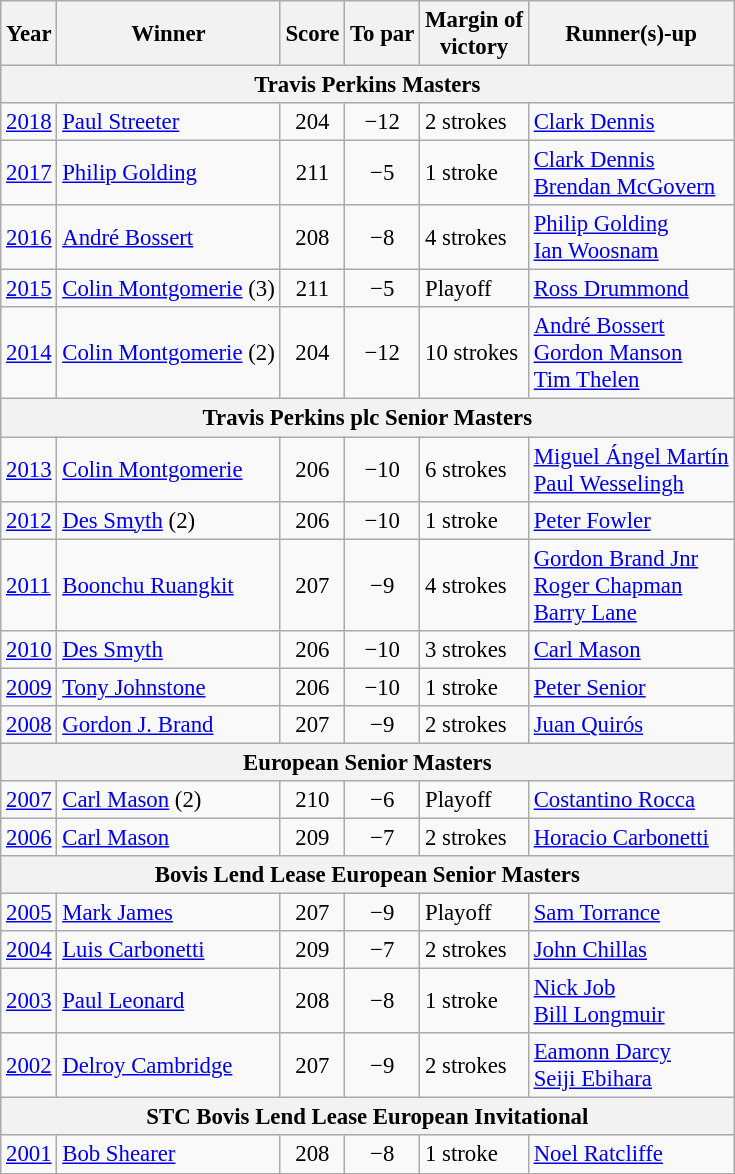<table class="wikitable" style="font-size:95%">
<tr>
<th>Year</th>
<th>Winner</th>
<th>Score</th>
<th>To par</th>
<th>Margin of<br>victory</th>
<th>Runner(s)-up</th>
</tr>
<tr>
<th colspan=7>Travis Perkins Masters</th>
</tr>
<tr>
<td><a href='#'>2018</a></td>
<td> <a href='#'>Paul Streeter</a></td>
<td align=center>204</td>
<td align=center>−12</td>
<td>2 strokes</td>
<td> <a href='#'>Clark Dennis</a></td>
</tr>
<tr>
<td><a href='#'>2017</a></td>
<td> <a href='#'>Philip Golding</a></td>
<td align=center>211</td>
<td align=center>−5</td>
<td>1 stroke</td>
<td> <a href='#'>Clark Dennis</a><br> <a href='#'>Brendan McGovern</a></td>
</tr>
<tr>
<td><a href='#'>2016</a></td>
<td> <a href='#'>André Bossert</a></td>
<td align=center>208</td>
<td align=center>−8</td>
<td>4 strokes</td>
<td> <a href='#'>Philip Golding</a><br> <a href='#'>Ian Woosnam</a></td>
</tr>
<tr>
<td><a href='#'>2015</a></td>
<td> <a href='#'>Colin Montgomerie</a> (3)</td>
<td align=center>211</td>
<td align=center>−5</td>
<td>Playoff</td>
<td> <a href='#'>Ross Drummond</a></td>
</tr>
<tr>
<td><a href='#'>2014</a></td>
<td> <a href='#'>Colin Montgomerie</a> (2)</td>
<td align=center>204</td>
<td align=center>−12</td>
<td>10 strokes</td>
<td> <a href='#'>André Bossert</a><br> <a href='#'>Gordon Manson</a><br> <a href='#'>Tim Thelen</a></td>
</tr>
<tr>
<th colspan=7>Travis Perkins plc Senior Masters</th>
</tr>
<tr>
<td><a href='#'>2013</a></td>
<td> <a href='#'>Colin Montgomerie</a></td>
<td align=center>206</td>
<td align=center>−10</td>
<td>6 strokes</td>
<td> <a href='#'>Miguel Ángel Martín</a><br> <a href='#'>Paul Wesselingh</a></td>
</tr>
<tr>
<td><a href='#'>2012</a></td>
<td> <a href='#'>Des Smyth</a> (2)</td>
<td align=center>206</td>
<td align=center>−10</td>
<td>1 stroke</td>
<td> <a href='#'>Peter Fowler</a></td>
</tr>
<tr>
<td><a href='#'>2011</a></td>
<td> <a href='#'>Boonchu Ruangkit</a></td>
<td align=center>207</td>
<td align=center>−9</td>
<td>4 strokes</td>
<td> <a href='#'>Gordon Brand Jnr</a><br> <a href='#'>Roger Chapman</a><br> <a href='#'>Barry Lane</a></td>
</tr>
<tr>
<td><a href='#'>2010</a></td>
<td> <a href='#'>Des Smyth</a></td>
<td align=center>206</td>
<td align=center>−10</td>
<td>3 strokes</td>
<td> <a href='#'>Carl Mason</a></td>
</tr>
<tr>
<td><a href='#'>2009</a></td>
<td> <a href='#'>Tony Johnstone</a></td>
<td align=center>206</td>
<td align=center>−10</td>
<td>1 stroke</td>
<td> <a href='#'>Peter Senior</a></td>
</tr>
<tr>
<td><a href='#'>2008</a></td>
<td> <a href='#'>Gordon J. Brand</a></td>
<td align=center>207</td>
<td align=center>−9</td>
<td>2 strokes</td>
<td> <a href='#'>Juan Quirós</a></td>
</tr>
<tr>
<th colspan=7>European Senior Masters</th>
</tr>
<tr>
<td><a href='#'>2007</a></td>
<td> <a href='#'>Carl Mason</a> (2)</td>
<td align=center>210</td>
<td align=center>−6</td>
<td>Playoff</td>
<td> <a href='#'>Costantino Rocca</a></td>
</tr>
<tr>
<td><a href='#'>2006</a></td>
<td> <a href='#'>Carl Mason</a></td>
<td align=center>209</td>
<td align=center>−7</td>
<td>2 strokes</td>
<td> <a href='#'>Horacio Carbonetti</a></td>
</tr>
<tr>
<th colspan=7>Bovis Lend Lease European Senior Masters</th>
</tr>
<tr>
<td><a href='#'>2005</a></td>
<td> <a href='#'>Mark James</a></td>
<td align=center>207</td>
<td align=center>−9</td>
<td>Playoff</td>
<td> <a href='#'>Sam Torrance</a></td>
</tr>
<tr>
<td><a href='#'>2004</a></td>
<td> <a href='#'>Luis Carbonetti</a></td>
<td align=center>209</td>
<td align=center>−7</td>
<td>2 strokes</td>
<td> <a href='#'>John Chillas</a></td>
</tr>
<tr>
<td><a href='#'>2003</a></td>
<td> <a href='#'>Paul Leonard</a></td>
<td align=center>208</td>
<td align=center>−8</td>
<td>1 stroke</td>
<td> <a href='#'>Nick Job</a><br> <a href='#'>Bill Longmuir</a></td>
</tr>
<tr>
<td><a href='#'>2002</a></td>
<td> <a href='#'>Delroy Cambridge</a></td>
<td align=center>207</td>
<td align=center>−9</td>
<td>2 strokes</td>
<td> <a href='#'>Eamonn Darcy</a><br> <a href='#'>Seiji Ebihara</a></td>
</tr>
<tr>
<th colspan=7>STC Bovis Lend Lease European Invitational</th>
</tr>
<tr>
<td><a href='#'>2001</a></td>
<td> <a href='#'>Bob Shearer</a></td>
<td align=center>208</td>
<td align=center>−8</td>
<td>1 stroke</td>
<td> <a href='#'>Noel Ratcliffe</a></td>
</tr>
</table>
